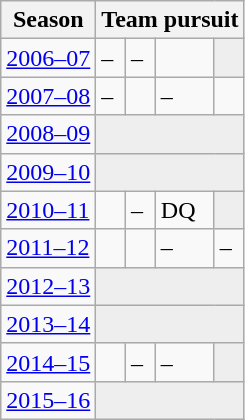<table class="wikitable" style="display: inline-table;">
<tr>
<th>Season</th>
<th colspan="4">Team pursuit</th>
</tr>
<tr>
<td><a href='#'>2006–07</a></td>
<td>–</td>
<td>–</td>
<td></td>
<td colspan="1" bgcolor=#EEEEEE></td>
</tr>
<tr>
<td><a href='#'>2007–08</a></td>
<td>–</td>
<td></td>
<td>–</td>
<td></td>
</tr>
<tr>
<td><a href='#'>2008–09</a></td>
<td colspan="4" bgcolor=#EEEEEE></td>
</tr>
<tr>
<td><a href='#'>2009–10</a></td>
<td colspan="4" bgcolor=#EEEEEE></td>
</tr>
<tr>
<td><a href='#'>2010–11</a></td>
<td></td>
<td>–</td>
<td>DQ</td>
<td colspan="1" bgcolor=#EEEEEE></td>
</tr>
<tr>
<td><a href='#'>2011–12</a></td>
<td></td>
<td></td>
<td>–</td>
<td>–</td>
</tr>
<tr>
<td><a href='#'>2012–13</a></td>
<td colspan="4" bgcolor=#EEEEEE></td>
</tr>
<tr>
<td><a href='#'>2013–14</a></td>
<td colspan="4" bgcolor=#EEEEEE></td>
</tr>
<tr>
<td><a href='#'>2014–15</a></td>
<td></td>
<td>–</td>
<td>–</td>
<td colspan="1" bgcolor=#EEEEEE></td>
</tr>
<tr>
<td><a href='#'>2015–16</a></td>
<td colspan="4" bgcolor=#EEEEEE></td>
</tr>
</table>
